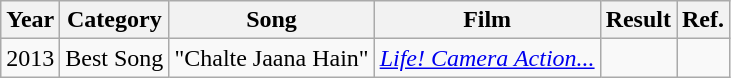<table class="wikitable">
<tr>
<th>Year</th>
<th>Category</th>
<th>Song</th>
<th>Film</th>
<th>Result</th>
<th>Ref.</th>
</tr>
<tr>
<td>2013</td>
<td>Best Song</td>
<td>"Chalte Jaana Hain"</td>
<td><em><a href='#'>Life! Camera Action...</a></em></td>
<td></td>
<td></td>
</tr>
</table>
